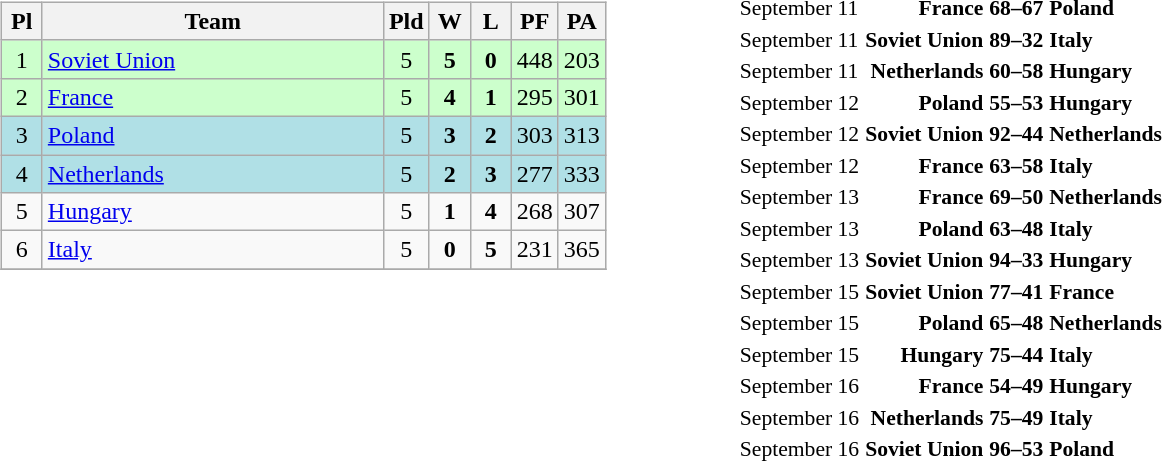<table>
<tr>
<td width="50%"><br><table class="wikitable" style="text-align: center;">
<tr>
<th width=20>Pl</th>
<th width=220>Team</th>
<th width=20>Pld</th>
<th width=20>W</th>
<th width=20>L</th>
<th width=20>PF</th>
<th width=20>PA</th>
</tr>
<tr bgcolor=ccffcc>
<td>1</td>
<td align="left"> <a href='#'>Soviet Union</a></td>
<td>5</td>
<td><strong>5</strong></td>
<td><strong>0</strong></td>
<td>448</td>
<td>203</td>
</tr>
<tr bgcolor=ccffcc>
<td>2</td>
<td align="left"> <a href='#'>France</a></td>
<td>5</td>
<td><strong>4</strong></td>
<td><strong>1</strong></td>
<td>295</td>
<td>301</td>
</tr>
<tr bgcolor=b0e0e6>
<td>3</td>
<td align="left"> <a href='#'>Poland</a></td>
<td>5</td>
<td><strong>3</strong></td>
<td><strong>2</strong></td>
<td>303</td>
<td>313</td>
</tr>
<tr bgcolor=b0e0e6>
<td>4</td>
<td align="left"> <a href='#'>Netherlands</a></td>
<td>5</td>
<td><strong>2</strong></td>
<td><strong>3</strong></td>
<td>277</td>
<td>333</td>
</tr>
<tr>
<td>5</td>
<td align="left"> <a href='#'>Hungary</a></td>
<td>5</td>
<td><strong>1</strong></td>
<td><strong>4</strong></td>
<td>268</td>
<td>307</td>
</tr>
<tr>
<td>6</td>
<td align="left"> <a href='#'>Italy</a></td>
<td>5</td>
<td><strong>0</strong></td>
<td><strong>5</strong></td>
<td>231</td>
<td>365</td>
</tr>
<tr>
</tr>
</table>
<br>
<br>
<br>
<br>
<br>
<br>
<br></td>
<td><br><table style="font-size:90%; margin: 0 auto;">
<tr>
<td>September 11</td>
<td align="right"><strong>France</strong> </td>
<td align="center"><strong>68–67</strong></td>
<td><strong> Poland</strong></td>
</tr>
<tr>
<td>September 11</td>
<td align="right"><strong>Soviet Union</strong> </td>
<td align="center"><strong>89–32</strong></td>
<td><strong> Italy</strong></td>
</tr>
<tr>
<td>September 11</td>
<td align="right"><strong>Netherlands</strong> </td>
<td align="center"><strong>60–58</strong></td>
<td><strong> Hungary</strong></td>
</tr>
<tr>
<td>September 12</td>
<td align="right"><strong>Poland</strong> </td>
<td align="center"><strong>55–53</strong></td>
<td><strong> Hungary</strong></td>
</tr>
<tr>
<td>September 12</td>
<td align="right"><strong>Soviet Union</strong> </td>
<td align="center"><strong>92–44</strong></td>
<td><strong> Netherlands</strong></td>
</tr>
<tr>
<td>September 12</td>
<td align="right"><strong>France</strong> </td>
<td align="center"><strong>63–58</strong></td>
<td><strong> Italy</strong></td>
</tr>
<tr>
<td>September 13</td>
<td align="right"><strong>France</strong> </td>
<td align="center"><strong>69–50</strong></td>
<td><strong> Netherlands</strong></td>
</tr>
<tr>
<td>September 13</td>
<td align="right"><strong>Poland</strong> </td>
<td align="center"><strong>63–48</strong></td>
<td><strong> Italy</strong></td>
</tr>
<tr>
<td>September 13</td>
<td align="right"><strong>Soviet Union</strong> </td>
<td align="center"><strong>94–33</strong></td>
<td><strong> Hungary</strong></td>
</tr>
<tr>
<td>September 15</td>
<td align="right"><strong>Soviet Union</strong> </td>
<td align="center"><strong>77–41</strong></td>
<td><strong> France</strong></td>
</tr>
<tr>
<td>September 15</td>
<td align="right"><strong>Poland</strong> </td>
<td align="center"><strong>65–48</strong></td>
<td><strong> Netherlands</strong></td>
</tr>
<tr>
<td>September 15</td>
<td align="right"><strong>Hungary</strong> </td>
<td align="center"><strong>75–44</strong></td>
<td><strong> Italy</strong></td>
</tr>
<tr>
<td>September 16</td>
<td align="right"><strong>France</strong> </td>
<td align="center"><strong>54–49</strong></td>
<td><strong> Hungary</strong></td>
</tr>
<tr>
<td>September 16</td>
<td align="right"><strong>Netherlands</strong> </td>
<td align="center"><strong>75–49</strong></td>
<td><strong> Italy</strong></td>
</tr>
<tr>
<td>September 16</td>
<td align="right"><strong>Soviet Union</strong> </td>
<td align="center"><strong>96–53</strong></td>
<td><strong> Poland</strong></td>
</tr>
<tr>
</tr>
</table>
</td>
</tr>
</table>
